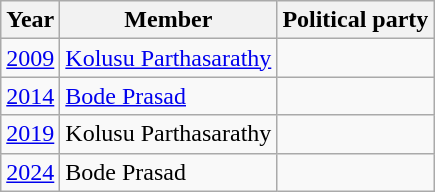<table class="wikitable sortable">
<tr>
<th>Year</th>
<th>Member</th>
<th colspan="2">Political party</th>
</tr>
<tr>
<td><a href='#'>2009</a></td>
<td><a href='#'>Kolusu Parthasarathy</a></td>
<td></td>
</tr>
<tr>
<td><a href='#'>2014</a></td>
<td><a href='#'>Bode Prasad</a></td>
<td></td>
</tr>
<tr>
<td><a href='#'>2019</a></td>
<td>Kolusu Parthasarathy</td>
<td></td>
</tr>
<tr>
<td><a href='#'>2024</a></td>
<td>Bode Prasad</td>
<td></td>
</tr>
</table>
